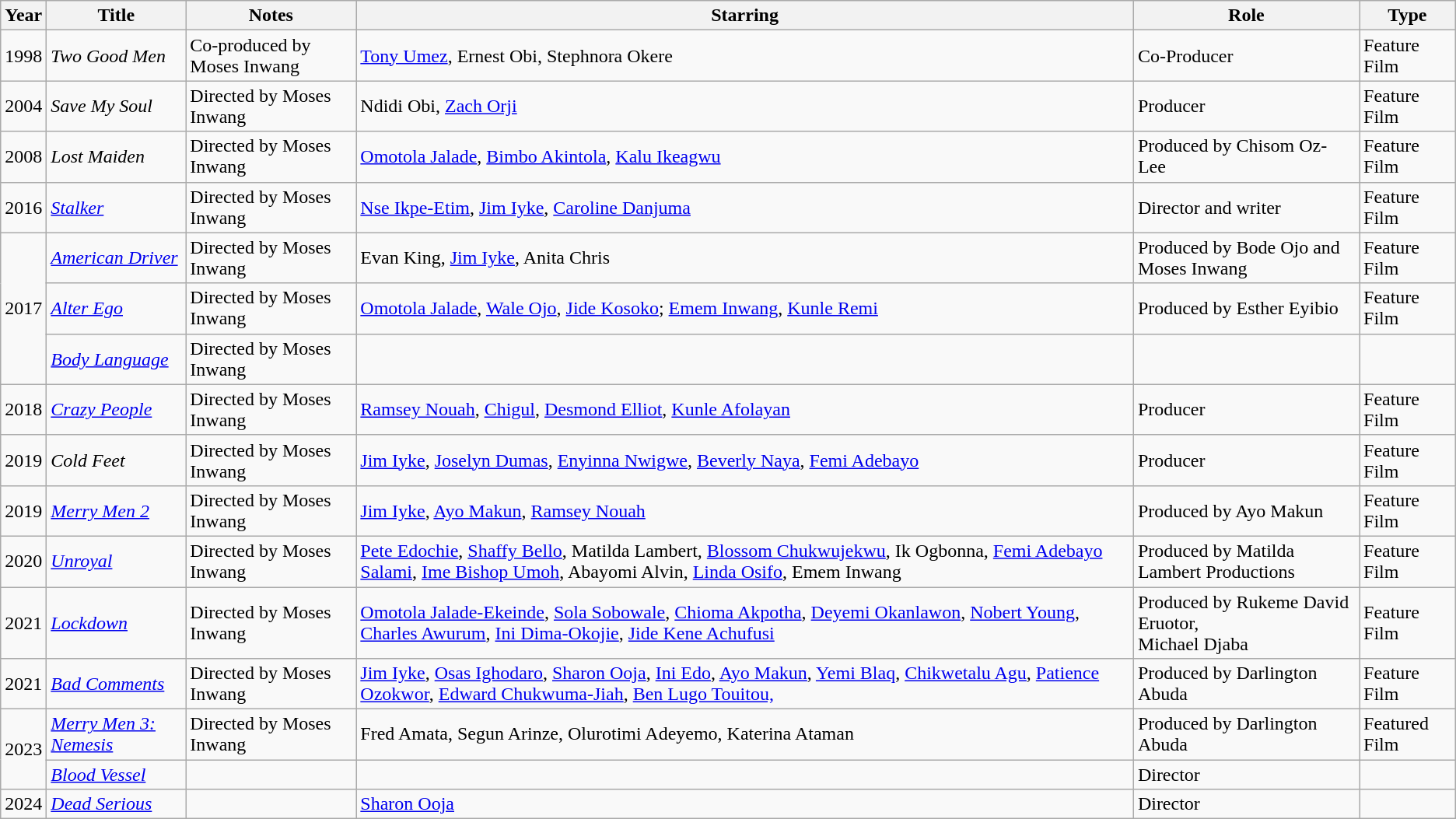<table class="wikitable">
<tr>
<th>Year</th>
<th>Title</th>
<th>Notes</th>
<th>Starring</th>
<th>Role</th>
<th>Type</th>
</tr>
<tr>
<td>1998</td>
<td><em>Two Good Men</em></td>
<td>Co-produced by Moses Inwang</td>
<td><a href='#'>Tony Umez</a>, Ernest Obi, Stephnora Okere</td>
<td>Co-Producer</td>
<td>Feature Film</td>
</tr>
<tr>
<td>2004</td>
<td><em>Save My Soul</em></td>
<td>Directed by Moses Inwang</td>
<td>Ndidi Obi, <a href='#'>Zach Orji</a></td>
<td>Producer</td>
<td>Feature Film</td>
</tr>
<tr>
<td>2008</td>
<td><em>Lost Maiden</em></td>
<td>Directed by Moses Inwang</td>
<td><a href='#'>Omotola Jalade</a>, <a href='#'>Bimbo Akintola</a>, <a href='#'>Kalu Ikeagwu</a></td>
<td>Produced by Chisom Oz-Lee</td>
<td>Feature Film</td>
</tr>
<tr>
<td>2016</td>
<td><em><a href='#'>Stalker</a></em></td>
<td>Directed by Moses Inwang</td>
<td><a href='#'>Nse Ikpe-Etim</a>, <a href='#'>Jim Iyke</a>, <a href='#'>Caroline Danjuma</a></td>
<td>Director and writer</td>
<td>Feature Film</td>
</tr>
<tr>
<td rowspan="3">2017</td>
<td><a href='#'><em>American Driver</em></a></td>
<td>Directed by Moses Inwang</td>
<td>Evan King, <a href='#'>Jim Iyke</a>, Anita Chris</td>
<td>Produced by Bode Ojo and Moses Inwang</td>
<td>Feature Film</td>
</tr>
<tr>
<td><em><a href='#'>Alter Ego</a></em></td>
<td>Directed by Moses Inwang</td>
<td><a href='#'>Omotola Jalade</a>, <a href='#'>Wale Ojo</a>, <a href='#'>Jide Kosoko</a>; <a href='#'>Emem Inwang</a>, <a href='#'>Kunle Remi</a></td>
<td>Produced by Esther Eyibio</td>
<td>Feature Film</td>
</tr>
<tr>
<td><a href='#'><em>Body Language</em></a></td>
<td>Directed by Moses Inwang</td>
<td></td>
<td></td>
<td></td>
</tr>
<tr>
<td>2018</td>
<td><em><a href='#'>Crazy People</a></em></td>
<td>Directed by Moses Inwang</td>
<td><a href='#'>Ramsey Nouah</a>, <a href='#'>Chigul</a>, <a href='#'>Desmond Elliot</a>, <a href='#'>Kunle Afolayan</a></td>
<td>Producer</td>
<td>Feature Film</td>
</tr>
<tr>
<td>2019</td>
<td><em>Cold Feet</em></td>
<td>Directed by Moses Inwang</td>
<td><a href='#'>Jim Iyke</a>, <a href='#'>Joselyn Dumas</a>, <a href='#'>Enyinna Nwigwe</a>, <a href='#'>Beverly Naya</a>, <a href='#'>Femi Adebayo</a></td>
<td>Producer</td>
<td>Feature Film</td>
</tr>
<tr>
<td>2019</td>
<td><a href='#'><em>Merry Men 2</em></a></td>
<td>Directed by Moses Inwang</td>
<td><a href='#'>Jim Iyke</a>, <a href='#'>Ayo Makun</a>, <a href='#'>Ramsey Nouah</a></td>
<td>Produced by Ayo Makun</td>
<td>Feature Film</td>
</tr>
<tr>
<td>2020</td>
<td><em><a href='#'>Unroyal</a></em></td>
<td>Directed by Moses Inwang</td>
<td><a href='#'>Pete Edochie</a>, <a href='#'>Shaffy Bello</a>, Matilda Lambert, <a href='#'>Blossom Chukwujekwu</a>, Ik Ogbonna, <a href='#'>Femi Adebayo Salami</a>, <a href='#'>Ime Bishop Umoh</a>, Abayomi Alvin, <a href='#'>Linda Osifo</a>, Emem Inwang</td>
<td>Produced by Matilda Lambert Productions</td>
<td>Feature Film</td>
</tr>
<tr>
<td>2021</td>
<td><em><a href='#'>Lockdown</a></em></td>
<td>Directed by Moses Inwang</td>
<td><a href='#'>Omotola Jalade-Ekeinde</a>, <a href='#'>Sola Sobowale</a>, <a href='#'>Chioma Akpotha</a>, <a href='#'>Deyemi Okanlawon</a>, <a href='#'>Nobert Young</a>, <a href='#'>Charles Awurum</a>, <a href='#'>Ini Dima-Okojie</a>, <a href='#'>Jide Kene Achufusi</a></td>
<td>Produced by Rukeme David Eruotor,<br>Michael Djaba</td>
<td>Feature Film</td>
</tr>
<tr>
<td>2021</td>
<td><em><a href='#'>Bad Comments</a></em></td>
<td>Directed by Moses Inwang</td>
<td><a href='#'>Jim Iyke</a>, <a href='#'>Osas Ighodaro</a>, <a href='#'>Sharon Ooja</a>, <a href='#'>Ini Edo</a>, <a href='#'>Ayo Makun</a>, <a href='#'>Yemi Blaq</a>, <a href='#'>Chikwetalu Agu</a>, <a href='#'>Patience Ozokwor</a>, <a href='#'>Edward Chukwuma-Jiah</a>, <a href='#'>Ben Lugo Touitou,</a></td>
<td>Produced by Darlington Abuda</td>
<td>Feature Film</td>
</tr>
<tr>
<td rowspan="2">2023</td>
<td><em><a href='#'>Merry Men 3: Nemesis</a></em></td>
<td>Directed by Moses Inwang</td>
<td>Fred Amata, Segun Arinze, Olurotimi Adeyemo, Katerina Ataman</td>
<td>Produced by Darlington Abuda</td>
<td>Featured Film</td>
</tr>
<tr>
<td><em><a href='#'>Blood Vessel</a></em></td>
<td></td>
<td></td>
<td>Director</td>
<td></td>
</tr>
<tr>
<td>2024</td>
<td><em><a href='#'>Dead Serious</a></em></td>
<td></td>
<td><a href='#'>Sharon Ooja</a></td>
<td>Director</td>
<td></td>
</tr>
</table>
